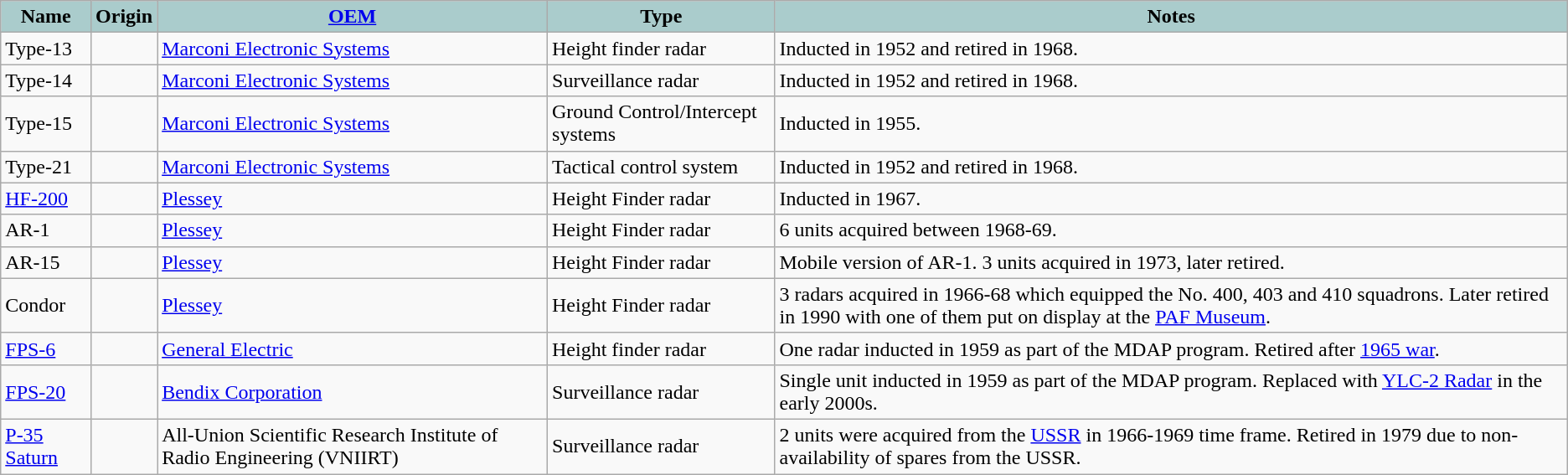<table class="wikitable">
<tr>
<th style="text-align:l center; background:#acc;">Name</th>
<th style="text-align:center; background:#acc;">Origin</th>
<th style="text-align: center; background:#acc;"><a href='#'>OEM</a></th>
<th style="text-align:l center; background:#acc;">Type</th>
<th style="text-align: center; background:#acc;">Notes</th>
</tr>
<tr>
<td>Type-13</td>
<td></td>
<td><a href='#'>Marconi Electronic Systems</a></td>
<td>Height finder radar</td>
<td>Inducted in 1952 and retired in 1968.</td>
</tr>
<tr>
<td>Type-14</td>
<td></td>
<td><a href='#'>Marconi Electronic Systems</a></td>
<td>Surveillance radar</td>
<td>Inducted in 1952 and retired in 1968.</td>
</tr>
<tr>
<td>Type-15</td>
<td></td>
<td><a href='#'>Marconi Electronic Systems</a></td>
<td>Ground Control/Intercept systems</td>
<td>Inducted in 1955.</td>
</tr>
<tr>
<td>Type-21</td>
<td></td>
<td><a href='#'>Marconi Electronic Systems</a></td>
<td>Tactical control system</td>
<td>Inducted in 1952 and retired in 1968.</td>
</tr>
<tr>
<td><a href='#'>HF-200</a></td>
<td></td>
<td><a href='#'>Plessey</a></td>
<td>Height Finder radar</td>
<td>Inducted in 1967.</td>
</tr>
<tr>
<td>AR-1</td>
<td></td>
<td><a href='#'>Plessey</a></td>
<td>Height Finder radar</td>
<td>6 units acquired between 1968-69.</td>
</tr>
<tr>
<td>AR-15</td>
<td></td>
<td><a href='#'>Plessey</a></td>
<td>Height Finder radar</td>
<td>Mobile version of AR-1. 3 units acquired in 1973, later retired.</td>
</tr>
<tr>
<td>Condor</td>
<td></td>
<td><a href='#'>Plessey</a></td>
<td>Height Finder radar</td>
<td>3 radars acquired in 1966-68 which equipped the No. 400, 403 and 410 squadrons. Later retired in 1990 with one of them put on display at the <a href='#'>PAF Museum</a>.</td>
</tr>
<tr>
<td><a href='#'>FPS-6</a></td>
<td></td>
<td><a href='#'>General Electric</a></td>
<td>Height finder radar</td>
<td>One radar inducted in 1959 as part of the MDAP program. Retired after <a href='#'>1965 war</a>.</td>
</tr>
<tr>
<td><a href='#'>FPS-20</a></td>
<td></td>
<td><a href='#'>Bendix Corporation</a></td>
<td>Surveillance radar</td>
<td>Single unit inducted in 1959 as part of the MDAP program. Replaced with <a href='#'>YLC-2 Radar</a> in the early 2000s.</td>
</tr>
<tr>
<td><a href='#'>P-35 Saturn</a></td>
<td></td>
<td>All-Union Scientific Research Institute of Radio Engineering (VNIIRT)</td>
<td>Surveillance radar</td>
<td>2 units were acquired from the <a href='#'>USSR</a> in 1966-1969 time frame. Retired in 1979 due to non-availability of spares from the USSR.</td>
</tr>
</table>
